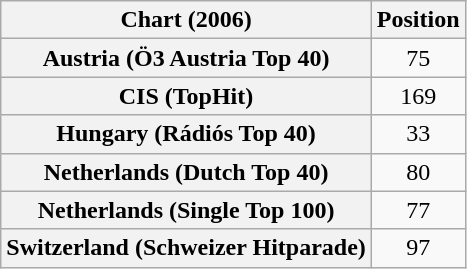<table class="wikitable sortable plainrowheaders" style="text-align:center">
<tr>
<th scope="col">Chart (2006)</th>
<th scope="col">Position</th>
</tr>
<tr>
<th scope="row">Austria (Ö3 Austria Top 40)</th>
<td>75</td>
</tr>
<tr>
<th scope="row">CIS (TopHit)</th>
<td>169</td>
</tr>
<tr>
<th scope="row">Hungary (Rádiós Top 40)</th>
<td>33</td>
</tr>
<tr>
<th scope="row">Netherlands (Dutch Top 40)</th>
<td>80</td>
</tr>
<tr>
<th scope="row">Netherlands (Single Top 100)</th>
<td>77</td>
</tr>
<tr>
<th scope="row">Switzerland (Schweizer Hitparade)</th>
<td>97</td>
</tr>
</table>
